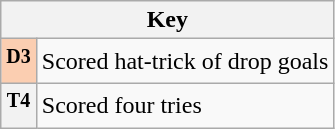<table class="wikitable plainrowheaders">
<tr>
<th colspan="2" scope="col">Key</th>
</tr>
<tr>
<th align="left" style="background-color:#FBCEB1" scope="row"><sup>D3</sup></th>
<td align="left">Scored hat-trick of drop goals</td>
</tr>
<tr>
<th align="left" scope="row"><sup>T4</sup></th>
<td align="left">Scored four tries</td>
</tr>
</table>
